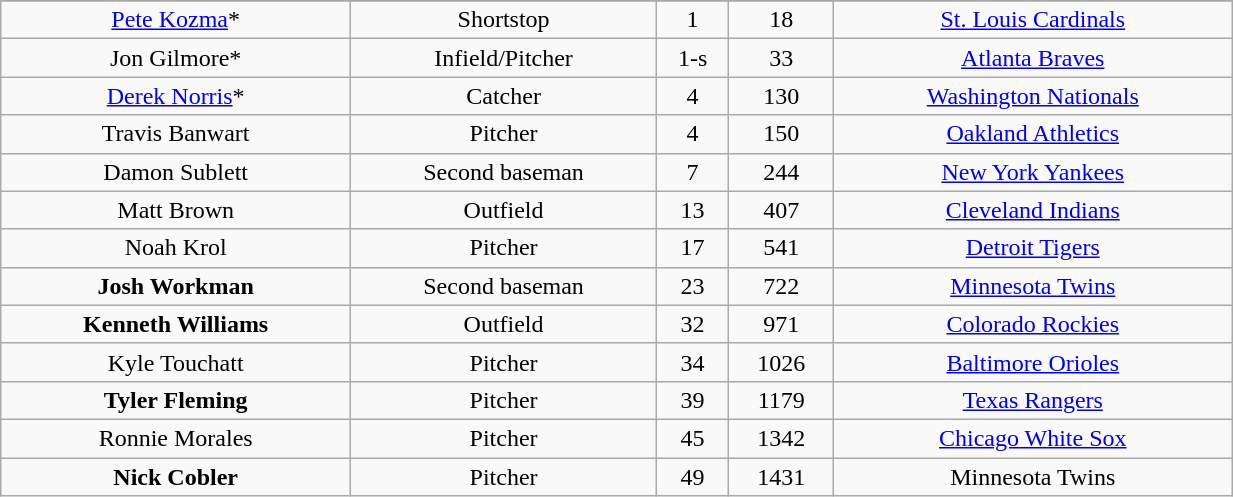<table class="wikitable" width="65%">
<tr align="center">
</tr>
<tr align="center" bgcolor="">
<td><a href='#'>Pete Kozma</a>*</td>
<td>Shortstop</td>
<td>1</td>
<td>18</td>
<td><a href='#'>St. Louis Cardinals</a></td>
</tr>
<tr align="center" bgcolor="">
<td>Jon Gilmore*</td>
<td>Infield/Pitcher</td>
<td>1-s</td>
<td>33</td>
<td><a href='#'>Atlanta Braves</a></td>
</tr>
<tr align="center" bgcolor="">
<td><a href='#'>Derek Norris</a>*</td>
<td>Catcher</td>
<td>4</td>
<td>130</td>
<td><a href='#'>Washington Nationals</a></td>
</tr>
<tr align="center" bgcolor="">
<td>Travis Banwart</td>
<td>Pitcher</td>
<td>4</td>
<td>150</td>
<td><a href='#'>Oakland Athletics</a></td>
</tr>
<tr align="center" bgcolor="">
<td>Damon Sublett</td>
<td>Second baseman</td>
<td>7</td>
<td>244</td>
<td><a href='#'>New York Yankees</a></td>
</tr>
<tr align="center" bgcolor="">
<td>Matt Brown</td>
<td>Outfield</td>
<td>13</td>
<td>407</td>
<td><a href='#'>Cleveland Indians</a></td>
</tr>
<tr align="center" bgcolor="">
<td>Noah Krol</td>
<td>Pitcher</td>
<td>17</td>
<td>541</td>
<td><a href='#'>Detroit Tigers</a></td>
</tr>
<tr align="center" bgcolor="">
<td><strong>Josh Workman</strong></td>
<td>Second baseman</td>
<td>23</td>
<td>722</td>
<td><a href='#'>Minnesota Twins</a></td>
</tr>
<tr align="center" bgcolor="">
<td><strong>Kenneth Williams</strong></td>
<td>Outfield</td>
<td>32</td>
<td>971</td>
<td><a href='#'>Colorado Rockies</a></td>
</tr>
<tr align="center" bgcolor="">
<td>Kyle Touchatt</td>
<td>Pitcher</td>
<td>34</td>
<td>1026</td>
<td><a href='#'>Baltimore Orioles</a></td>
</tr>
<tr align="center" bgcolor="">
<td><strong>Tyler Fleming</strong></td>
<td>Pitcher</td>
<td>39</td>
<td>1179</td>
<td><a href='#'>Texas Rangers</a></td>
</tr>
<tr align="center" bgcolor="">
<td>Ronnie Morales</td>
<td>Pitcher</td>
<td>45</td>
<td>1342</td>
<td><a href='#'>Chicago White Sox</a></td>
</tr>
<tr align="center" bgcolor="">
<td><strong>Nick Cobler</strong></td>
<td>Pitcher</td>
<td>49</td>
<td>1431</td>
<td>Minnesota Twins</td>
</tr>
</table>
